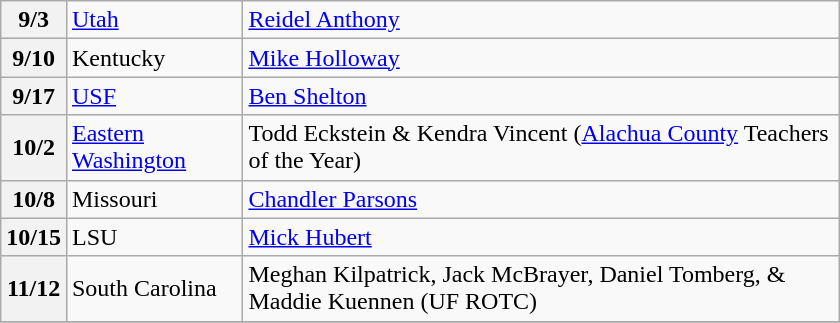<table class="wikitable" style="width:35em">
<tr>
<th>9/3</th>
<td><a href='#'>Utah</a></td>
<td><a href='#'>Reidel Anthony</a></td>
</tr>
<tr>
<th>9/10</th>
<td>Kentucky</td>
<td><a href='#'>Mike Holloway</a></td>
</tr>
<tr>
<th>9/17</th>
<td><a href='#'>USF</a></td>
<td><a href='#'>Ben Shelton</a></td>
</tr>
<tr>
<th>10/2</th>
<td><a href='#'>Eastern Washington</a></td>
<td>Todd Eckstein & Kendra Vincent (<a href='#'>Alachua County</a> Teachers of the Year)</td>
</tr>
<tr>
<th>10/8</th>
<td>Missouri</td>
<td><a href='#'>Chandler Parsons</a></td>
</tr>
<tr>
<th>10/15</th>
<td>LSU</td>
<td><a href='#'>Mick Hubert</a></td>
</tr>
<tr>
<th>11/12</th>
<td>South Carolina</td>
<td>Meghan Kilpatrick, Jack McBrayer, Daniel Tomberg, & Maddie Kuennen (UF ROTC)</td>
</tr>
<tr>
</tr>
</table>
